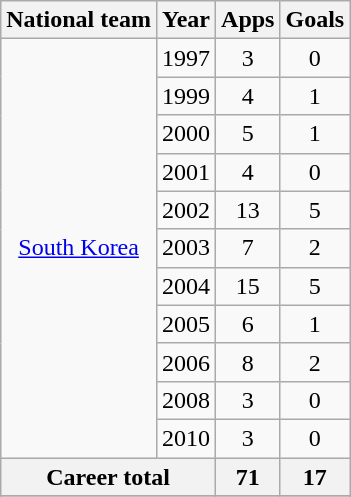<table class="wikitable" style="text-align:center">
<tr>
<th>National team</th>
<th>Year</th>
<th>Apps</th>
<th>Goals</th>
</tr>
<tr>
<td rowspan="11"><a href='#'>South Korea</a></td>
<td>1997</td>
<td>3</td>
<td>0</td>
</tr>
<tr>
<td>1999</td>
<td>4</td>
<td>1</td>
</tr>
<tr>
<td>2000</td>
<td>5</td>
<td>1</td>
</tr>
<tr>
<td>2001</td>
<td>4</td>
<td>0</td>
</tr>
<tr>
<td>2002</td>
<td>13</td>
<td>5</td>
</tr>
<tr>
<td>2003</td>
<td>7</td>
<td>2</td>
</tr>
<tr>
<td>2004</td>
<td>15</td>
<td>5</td>
</tr>
<tr>
<td>2005</td>
<td>6</td>
<td>1</td>
</tr>
<tr>
<td>2006</td>
<td>8</td>
<td>2</td>
</tr>
<tr>
<td>2008</td>
<td>3</td>
<td>0</td>
</tr>
<tr>
<td>2010</td>
<td>3</td>
<td>0</td>
</tr>
<tr>
<th colspan="2">Career total</th>
<th>71</th>
<th>17</th>
</tr>
<tr>
</tr>
</table>
